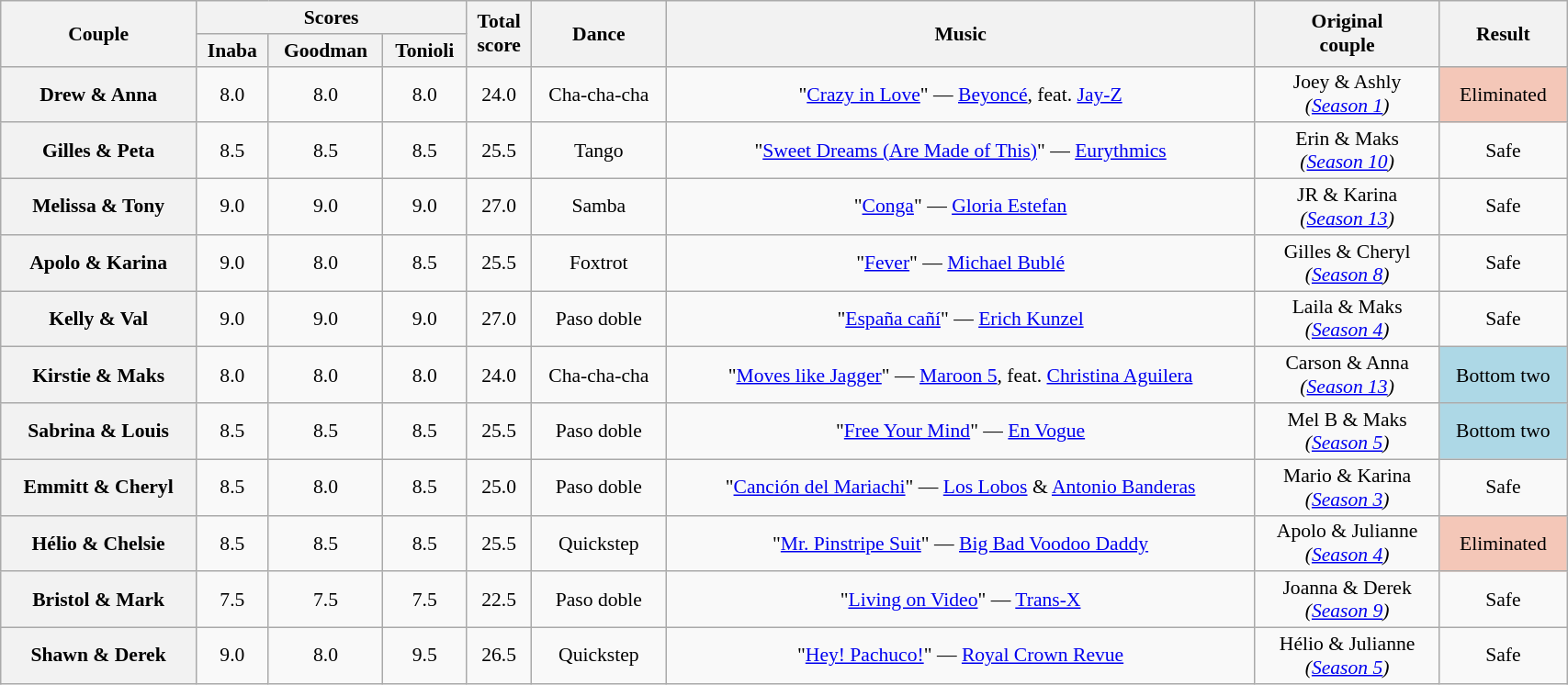<table class="wikitable sortable" style="text-align:center; font-size:90%; width:90%">
<tr>
<th scope="col" rowspan=2>Couple</th>
<th scope="col" colspan=3 class="unsortable">Scores</th>
<th scope="col" rowspan=2>Total<br>score</th>
<th scope="col" rowspan=2>Dance</th>
<th scope="col" rowspan=2 class="unsortable">Music</th>
<th scope="col" rowspan=2 class="unsortable">Original<br>couple</th>
<th scope="col" rowspan=2 class="unsortable">Result</th>
</tr>
<tr>
<th class="unsortable">Inaba</th>
<th class="unsortable">Goodman</th>
<th class="unsortable">Tonioli</th>
</tr>
<tr>
<th scope="row">Drew & Anna</th>
<td>8.0</td>
<td>8.0</td>
<td>8.0</td>
<td>24.0</td>
<td>Cha-cha-cha</td>
<td>"<a href='#'>Crazy in Love</a>" — <a href='#'>Beyoncé</a>, feat. <a href='#'>Jay-Z</a></td>
<td>Joey & Ashly<br><em>(<a href='#'>Season 1</a>)</em></td>
<td bgcolor=f4c7b8>Eliminated</td>
</tr>
<tr>
<th scope="row">Gilles & Peta</th>
<td>8.5</td>
<td>8.5</td>
<td>8.5</td>
<td>25.5</td>
<td>Tango</td>
<td>"<a href='#'>Sweet Dreams (Are Made of This)</a>" — <a href='#'>Eurythmics</a></td>
<td>Erin & Maks<br><em>(<a href='#'>Season 10</a>)</em></td>
<td>Safe</td>
</tr>
<tr>
<th scope="row">Melissa & Tony</th>
<td>9.0</td>
<td>9.0</td>
<td>9.0</td>
<td>27.0</td>
<td>Samba</td>
<td>"<a href='#'>Conga</a>" — <a href='#'>Gloria Estefan</a></td>
<td>JR & Karina<br><em>(<a href='#'>Season 13</a>)</em></td>
<td>Safe</td>
</tr>
<tr>
<th scope="row">Apolo & Karina</th>
<td>9.0</td>
<td>8.0</td>
<td>8.5</td>
<td>25.5</td>
<td>Foxtrot</td>
<td>"<a href='#'>Fever</a>" — <a href='#'>Michael Bublé</a></td>
<td>Gilles & Cheryl<br><em>(<a href='#'>Season 8</a>)</em></td>
<td>Safe</td>
</tr>
<tr>
<th scope="row">Kelly & Val</th>
<td>9.0</td>
<td>9.0</td>
<td>9.0</td>
<td>27.0</td>
<td>Paso doble</td>
<td>"<a href='#'>España cañí</a>" — <a href='#'>Erich Kunzel</a></td>
<td>Laila & Maks<br><em>(<a href='#'>Season 4</a>)</em></td>
<td>Safe</td>
</tr>
<tr>
<th scope="row">Kirstie & Maks</th>
<td>8.0</td>
<td>8.0</td>
<td>8.0</td>
<td>24.0</td>
<td>Cha-cha-cha</td>
<td>"<a href='#'>Moves like Jagger</a>" — <a href='#'>Maroon 5</a>, feat. <a href='#'>Christina Aguilera</a></td>
<td>Carson & Anna<br><em>(<a href='#'>Season 13</a>)</em></td>
<td bgcolor=lightblue>Bottom two</td>
</tr>
<tr>
<th scope="row">Sabrina & Louis</th>
<td>8.5</td>
<td>8.5</td>
<td>8.5</td>
<td>25.5</td>
<td>Paso doble</td>
<td>"<a href='#'>Free Your Mind</a>" — <a href='#'>En Vogue</a></td>
<td>Mel B & Maks<br><em>(<a href='#'>Season 5</a>)</em></td>
<td bgcolor=lightblue>Bottom two</td>
</tr>
<tr>
<th scope="row">Emmitt & Cheryl</th>
<td>8.5</td>
<td>8.0</td>
<td>8.5</td>
<td>25.0</td>
<td>Paso doble</td>
<td>"<a href='#'>Canción del Mariachi</a>" — <a href='#'>Los Lobos</a> & <a href='#'>Antonio Banderas</a></td>
<td>Mario & Karina<br><em>(<a href='#'>Season 3</a>)</em></td>
<td>Safe</td>
</tr>
<tr>
<th scope="row">Hélio & Chelsie</th>
<td>8.5</td>
<td>8.5</td>
<td>8.5</td>
<td>25.5</td>
<td>Quickstep</td>
<td>"<a href='#'>Mr. Pinstripe Suit</a>" — <a href='#'>Big Bad Voodoo Daddy</a></td>
<td>Apolo & Julianne<br><em>(<a href='#'>Season 4</a>)</em></td>
<td bgcolor=f4c7b8>Eliminated</td>
</tr>
<tr>
<th scope="row">Bristol & Mark</th>
<td>7.5</td>
<td>7.5</td>
<td>7.5</td>
<td>22.5</td>
<td>Paso doble</td>
<td>"<a href='#'>Living on Video</a>" — <a href='#'>Trans-X</a></td>
<td>Joanna & Derek<br><em>(<a href='#'>Season 9</a>)</em></td>
<td>Safe</td>
</tr>
<tr>
<th scope="row">Shawn & Derek</th>
<td>9.0</td>
<td>8.0</td>
<td>9.5</td>
<td>26.5</td>
<td>Quickstep</td>
<td>"<a href='#'>Hey! Pachuco!</a>" — <a href='#'>Royal Crown Revue</a></td>
<td>Hélio & Julianne<br><em>(<a href='#'>Season 5</a>)</em></td>
<td>Safe</td>
</tr>
</table>
